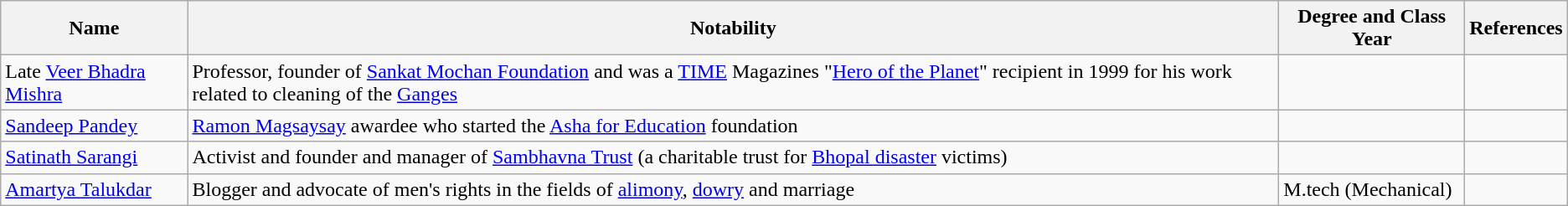<table class="wikitable">
<tr>
<th>Name</th>
<th>Notability</th>
<th>Degree and Class Year</th>
<th>References</th>
</tr>
<tr>
<td>Late <a href='#'>Veer Bhadra Mishra</a></td>
<td>Professor, founder of <a href='#'>Sankat Mochan Foundation</a> and was a <a href='#'>TIME</a> Magazines "<a href='#'>Hero of the Planet</a>" recipient in 1999 for his work related to cleaning of the <a href='#'>Ganges</a></td>
<td></td>
<td></td>
</tr>
<tr>
<td><a href='#'>Sandeep Pandey</a></td>
<td><a href='#'>Ramon Magsaysay</a> awardee who started the <a href='#'>Asha for Education</a> foundation</td>
<td></td>
<td></td>
</tr>
<tr>
<td><a href='#'>Satinath Sarangi</a></td>
<td>Activist and founder and manager of <a href='#'>Sambhavna Trust</a> (a charitable trust for <a href='#'>Bhopal disaster</a> victims)</td>
<td></td>
<td></td>
</tr>
<tr>
<td><a href='#'>Amartya Talukdar</a></td>
<td>Blogger and advocate of men's rights in the fields of <a href='#'>alimony</a>, <a href='#'>dowry</a> and marriage</td>
<td>M.tech (Mechanical)</td>
<td></td>
</tr>
</table>
